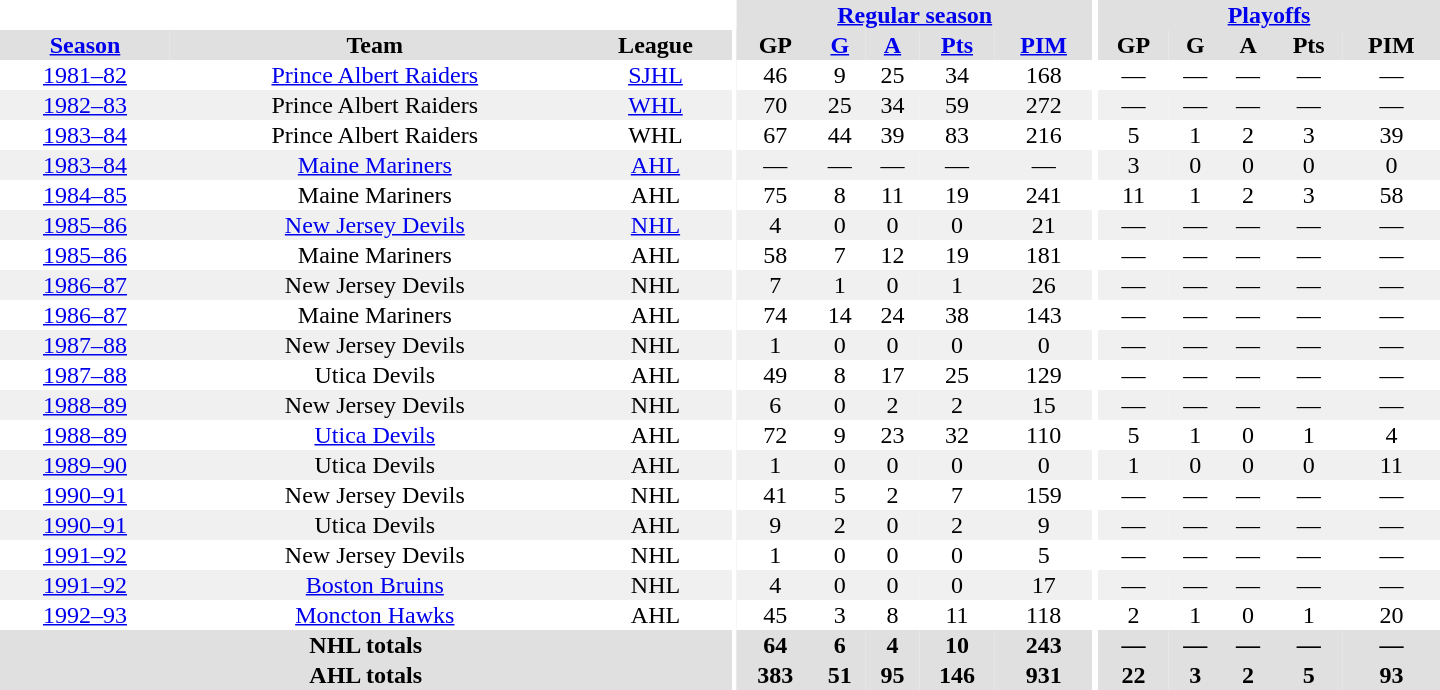<table border="0" cellpadding="1" cellspacing="0" style="text-align:center; width:60em">
<tr bgcolor="#e0e0e0">
<th colspan="3" bgcolor="#ffffff"></th>
<th rowspan="99" bgcolor="#ffffff"></th>
<th colspan="5"><a href='#'>Regular season</a></th>
<th rowspan="99" bgcolor="#ffffff"></th>
<th colspan="5"><a href='#'>Playoffs</a></th>
</tr>
<tr bgcolor="#e0e0e0">
<th><a href='#'>Season</a></th>
<th>Team</th>
<th>League</th>
<th>GP</th>
<th><a href='#'>G</a></th>
<th><a href='#'>A</a></th>
<th><a href='#'>Pts</a></th>
<th><a href='#'>PIM</a></th>
<th>GP</th>
<th>G</th>
<th>A</th>
<th>Pts</th>
<th>PIM</th>
</tr>
<tr>
<td><a href='#'>1981–82</a></td>
<td><a href='#'>Prince Albert Raiders</a></td>
<td><a href='#'>SJHL</a></td>
<td>46</td>
<td>9</td>
<td>25</td>
<td>34</td>
<td>168</td>
<td>—</td>
<td>—</td>
<td>—</td>
<td>—</td>
<td>—</td>
</tr>
<tr bgcolor="#f0f0f0">
<td><a href='#'>1982–83</a></td>
<td>Prince Albert Raiders</td>
<td><a href='#'>WHL</a></td>
<td>70</td>
<td>25</td>
<td>34</td>
<td>59</td>
<td>272</td>
<td>—</td>
<td>—</td>
<td>—</td>
<td>—</td>
<td>—</td>
</tr>
<tr>
<td><a href='#'>1983–84</a></td>
<td>Prince Albert Raiders</td>
<td>WHL</td>
<td>67</td>
<td>44</td>
<td>39</td>
<td>83</td>
<td>216</td>
<td>5</td>
<td>1</td>
<td>2</td>
<td>3</td>
<td>39</td>
</tr>
<tr bgcolor="#f0f0f0">
<td><a href='#'>1983–84</a></td>
<td><a href='#'>Maine Mariners</a></td>
<td><a href='#'>AHL</a></td>
<td>—</td>
<td>—</td>
<td>—</td>
<td>—</td>
<td>—</td>
<td>3</td>
<td>0</td>
<td>0</td>
<td>0</td>
<td>0</td>
</tr>
<tr>
<td><a href='#'>1984–85</a></td>
<td>Maine Mariners</td>
<td>AHL</td>
<td>75</td>
<td>8</td>
<td>11</td>
<td>19</td>
<td>241</td>
<td>11</td>
<td>1</td>
<td>2</td>
<td>3</td>
<td>58</td>
</tr>
<tr bgcolor="#f0f0f0">
<td><a href='#'>1985–86</a></td>
<td><a href='#'>New Jersey Devils</a></td>
<td><a href='#'>NHL</a></td>
<td>4</td>
<td>0</td>
<td>0</td>
<td>0</td>
<td>21</td>
<td>—</td>
<td>—</td>
<td>—</td>
<td>—</td>
<td>—</td>
</tr>
<tr>
<td><a href='#'>1985–86</a></td>
<td>Maine Mariners</td>
<td>AHL</td>
<td>58</td>
<td>7</td>
<td>12</td>
<td>19</td>
<td>181</td>
<td>—</td>
<td>—</td>
<td>—</td>
<td>—</td>
<td>—</td>
</tr>
<tr bgcolor="#f0f0f0">
<td><a href='#'>1986–87</a></td>
<td>New Jersey Devils</td>
<td>NHL</td>
<td>7</td>
<td>1</td>
<td>0</td>
<td>1</td>
<td>26</td>
<td>—</td>
<td>—</td>
<td>—</td>
<td>—</td>
<td>—</td>
</tr>
<tr>
<td><a href='#'>1986–87</a></td>
<td>Maine Mariners</td>
<td>AHL</td>
<td>74</td>
<td>14</td>
<td>24</td>
<td>38</td>
<td>143</td>
<td>—</td>
<td>—</td>
<td>—</td>
<td>—</td>
<td>—</td>
</tr>
<tr bgcolor="#f0f0f0">
<td><a href='#'>1987–88</a></td>
<td>New Jersey Devils</td>
<td>NHL</td>
<td>1</td>
<td>0</td>
<td>0</td>
<td>0</td>
<td>0</td>
<td>—</td>
<td>—</td>
<td>—</td>
<td>—</td>
<td>—</td>
</tr>
<tr>
<td><a href='#'>1987–88</a></td>
<td>Utica Devils</td>
<td>AHL</td>
<td>49</td>
<td>8</td>
<td>17</td>
<td>25</td>
<td>129</td>
<td>—</td>
<td>—</td>
<td>—</td>
<td>—</td>
<td>—</td>
</tr>
<tr bgcolor="#f0f0f0">
<td><a href='#'>1988–89</a></td>
<td>New Jersey Devils</td>
<td>NHL</td>
<td>6</td>
<td>0</td>
<td>2</td>
<td>2</td>
<td>15</td>
<td>—</td>
<td>—</td>
<td>—</td>
<td>—</td>
<td>—</td>
</tr>
<tr>
<td><a href='#'>1988–89</a></td>
<td><a href='#'>Utica Devils</a></td>
<td>AHL</td>
<td>72</td>
<td>9</td>
<td>23</td>
<td>32</td>
<td>110</td>
<td>5</td>
<td>1</td>
<td>0</td>
<td>1</td>
<td>4</td>
</tr>
<tr bgcolor="#f0f0f0">
<td><a href='#'>1989–90</a></td>
<td>Utica Devils</td>
<td>AHL</td>
<td>1</td>
<td>0</td>
<td>0</td>
<td>0</td>
<td>0</td>
<td>1</td>
<td>0</td>
<td>0</td>
<td>0</td>
<td>11</td>
</tr>
<tr>
<td><a href='#'>1990–91</a></td>
<td>New Jersey Devils</td>
<td>NHL</td>
<td>41</td>
<td>5</td>
<td>2</td>
<td>7</td>
<td>159</td>
<td>—</td>
<td>—</td>
<td>—</td>
<td>—</td>
<td>—</td>
</tr>
<tr bgcolor="#f0f0f0">
<td><a href='#'>1990–91</a></td>
<td>Utica Devils</td>
<td>AHL</td>
<td>9</td>
<td>2</td>
<td>0</td>
<td>2</td>
<td>9</td>
<td>—</td>
<td>—</td>
<td>—</td>
<td>—</td>
<td>—</td>
</tr>
<tr>
<td><a href='#'>1991–92</a></td>
<td>New Jersey Devils</td>
<td>NHL</td>
<td>1</td>
<td>0</td>
<td>0</td>
<td>0</td>
<td>5</td>
<td>—</td>
<td>—</td>
<td>—</td>
<td>—</td>
<td>—</td>
</tr>
<tr bgcolor="#f0f0f0">
<td><a href='#'>1991–92</a></td>
<td><a href='#'>Boston Bruins</a></td>
<td>NHL</td>
<td>4</td>
<td>0</td>
<td>0</td>
<td>0</td>
<td>17</td>
<td>—</td>
<td>—</td>
<td>—</td>
<td>—</td>
<td>—</td>
</tr>
<tr>
<td><a href='#'>1992–93</a></td>
<td><a href='#'>Moncton Hawks</a></td>
<td>AHL</td>
<td>45</td>
<td>3</td>
<td>8</td>
<td>11</td>
<td>118</td>
<td>2</td>
<td>1</td>
<td>0</td>
<td>1</td>
<td>20</td>
</tr>
<tr>
</tr>
<tr ALIGN="center" bgcolor="#e0e0e0">
<th colspan="3">NHL totals</th>
<th ALIGN="center">64</th>
<th ALIGN="center">6</th>
<th ALIGN="center">4</th>
<th ALIGN="center">10</th>
<th ALIGN="center">243</th>
<th ALIGN="center">—</th>
<th ALIGN="center">—</th>
<th ALIGN="center">—</th>
<th ALIGN="center">—</th>
<th ALIGN="center">—</th>
</tr>
<tr>
</tr>
<tr ALIGN="center" bgcolor="#e0e0e0">
<th colspan="3">AHL totals</th>
<th ALIGN="center">383</th>
<th ALIGN="center">51</th>
<th ALIGN="center">95</th>
<th ALIGN="center">146</th>
<th ALIGN="center">931</th>
<th ALIGN="center">22</th>
<th ALIGN="center">3</th>
<th ALIGN="center">2</th>
<th ALIGN="center">5</th>
<th ALIGN="center">93</th>
</tr>
</table>
